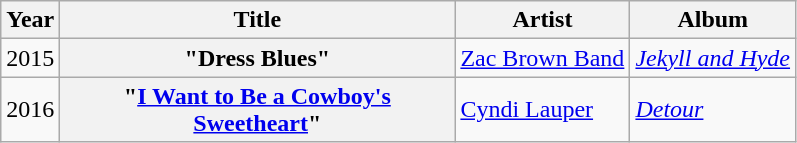<table class="wikitable plainrowheaders">
<tr>
<th scope="col">Year</th>
<th scope="col" style="width:16em;">Title</th>
<th scope="col">Artist</th>
<th scope="col">Album</th>
</tr>
<tr>
<td>2015</td>
<th scope="row">"Dress Blues"</th>
<td><a href='#'>Zac Brown Band</a></td>
<td><em><a href='#'>Jekyll and Hyde</a></em></td>
</tr>
<tr>
<td>2016</td>
<th scope="row">"<a href='#'>I Want to Be a Cowboy's Sweetheart</a>"</th>
<td><a href='#'>Cyndi Lauper</a></td>
<td><em><a href='#'>Detour</a></em></td>
</tr>
</table>
